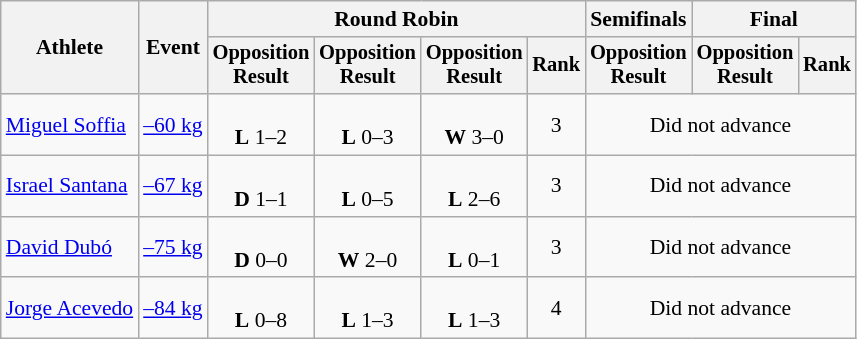<table class="wikitable" border="1" style="font-size:90%">
<tr>
<th rowspan=2>Athlete</th>
<th rowspan=2>Event</th>
<th colspan=4>Round Robin</th>
<th>Semifinals</th>
<th colspan=2>Final</th>
</tr>
<tr style="font-size:95%">
<th>Opposition<br>Result</th>
<th>Opposition<br>Result</th>
<th>Opposition<br>Result</th>
<th>Rank</th>
<th>Opposition<br>Result</th>
<th>Opposition<br>Result</th>
<th>Rank</th>
</tr>
<tr align=center>
<td align=left><a href='#'>Miguel Soffia</a></td>
<td align=left><a href='#'>–60 kg</a></td>
<td><br><strong>L</strong> 1–2</td>
<td><br><strong>L</strong> 0–3</td>
<td><br><strong>W</strong> 3–0</td>
<td>3</td>
<td colspan=3>Did not advance</td>
</tr>
<tr align=center>
<td align=left><a href='#'>Israel Santana</a></td>
<td align=left><a href='#'>–67 kg</a></td>
<td><br><strong>D</strong> 1–1</td>
<td><br><strong>L</strong> 0–5</td>
<td><br><strong>L</strong> 2–6</td>
<td>3</td>
<td colspan=3>Did not advance</td>
</tr>
<tr align=center>
<td align=left><a href='#'>David Dubó</a></td>
<td align=left><a href='#'>–75 kg</a></td>
<td><br><strong>D</strong> 0–0</td>
<td><br><strong>W</strong> 2–0</td>
<td><br><strong>L</strong> 0–1</td>
<td>3</td>
<td colspan=3>Did not advance</td>
</tr>
<tr align=center>
<td align=left><a href='#'>Jorge Acevedo</a></td>
<td align=left><a href='#'>–84 kg</a></td>
<td><br><strong>L</strong> 0–8</td>
<td><br><strong>L</strong> 1–3</td>
<td><br><strong>L</strong> 1–3</td>
<td>4</td>
<td colspan=3>Did not advance</td>
</tr>
</table>
